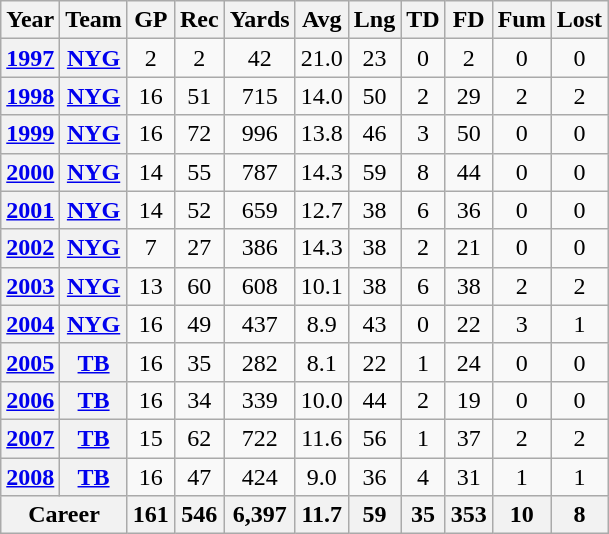<table class="wikitable" style="text-align: center;">
<tr>
<th>Year</th>
<th>Team</th>
<th>GP</th>
<th>Rec</th>
<th>Yards</th>
<th>Avg</th>
<th>Lng</th>
<th>TD</th>
<th>FD</th>
<th>Fum</th>
<th>Lost</th>
</tr>
<tr>
<th><a href='#'>1997</a></th>
<th><a href='#'>NYG</a></th>
<td>2</td>
<td>2</td>
<td>42</td>
<td>21.0</td>
<td>23</td>
<td>0</td>
<td>2</td>
<td>0</td>
<td>0</td>
</tr>
<tr>
<th><a href='#'>1998</a></th>
<th><a href='#'>NYG</a></th>
<td>16</td>
<td>51</td>
<td>715</td>
<td>14.0</td>
<td>50</td>
<td>2</td>
<td>29</td>
<td>2</td>
<td>2</td>
</tr>
<tr>
<th><a href='#'>1999</a></th>
<th><a href='#'>NYG</a></th>
<td>16</td>
<td>72</td>
<td>996</td>
<td>13.8</td>
<td>46</td>
<td>3</td>
<td>50</td>
<td>0</td>
<td>0</td>
</tr>
<tr>
<th><a href='#'>2000</a></th>
<th><a href='#'>NYG</a></th>
<td>14</td>
<td>55</td>
<td>787</td>
<td>14.3</td>
<td>59</td>
<td>8</td>
<td>44</td>
<td>0</td>
<td>0</td>
</tr>
<tr>
<th><a href='#'>2001</a></th>
<th><a href='#'>NYG</a></th>
<td>14</td>
<td>52</td>
<td>659</td>
<td>12.7</td>
<td>38</td>
<td>6</td>
<td>36</td>
<td>0</td>
<td>0</td>
</tr>
<tr>
<th><a href='#'>2002</a></th>
<th><a href='#'>NYG</a></th>
<td>7</td>
<td>27</td>
<td>386</td>
<td>14.3</td>
<td>38</td>
<td>2</td>
<td>21</td>
<td>0</td>
<td>0</td>
</tr>
<tr>
<th><a href='#'>2003</a></th>
<th><a href='#'>NYG</a></th>
<td>13</td>
<td>60</td>
<td>608</td>
<td>10.1</td>
<td>38</td>
<td>6</td>
<td>38</td>
<td>2</td>
<td>2</td>
</tr>
<tr>
<th><a href='#'>2004</a></th>
<th><a href='#'>NYG</a></th>
<td>16</td>
<td>49</td>
<td>437</td>
<td>8.9</td>
<td>43</td>
<td>0</td>
<td>22</td>
<td>3</td>
<td>1</td>
</tr>
<tr>
<th><a href='#'>2005</a></th>
<th><a href='#'>TB</a></th>
<td>16</td>
<td>35</td>
<td>282</td>
<td>8.1</td>
<td>22</td>
<td>1</td>
<td>24</td>
<td>0</td>
<td>0</td>
</tr>
<tr>
<th><a href='#'>2006</a></th>
<th><a href='#'>TB</a></th>
<td>16</td>
<td>34</td>
<td>339</td>
<td>10.0</td>
<td>44</td>
<td>2</td>
<td>19</td>
<td>0</td>
<td>0</td>
</tr>
<tr>
<th><a href='#'>2007</a></th>
<th><a href='#'>TB</a></th>
<td>15</td>
<td>62</td>
<td>722</td>
<td>11.6</td>
<td>56</td>
<td>1</td>
<td>37</td>
<td>2</td>
<td>2</td>
</tr>
<tr>
<th><a href='#'>2008</a></th>
<th><a href='#'>TB</a></th>
<td>16</td>
<td>47</td>
<td>424</td>
<td>9.0</td>
<td>36</td>
<td>4</td>
<td>31</td>
<td>1</td>
<td>1</td>
</tr>
<tr>
<th colspan="2">Career</th>
<th>161</th>
<th>546</th>
<th>6,397</th>
<th>11.7</th>
<th>59</th>
<th>35</th>
<th>353</th>
<th>10</th>
<th>8</th>
</tr>
</table>
